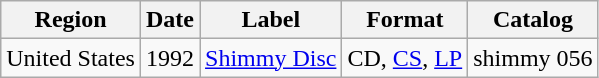<table class="wikitable">
<tr>
<th>Region</th>
<th>Date</th>
<th>Label</th>
<th>Format</th>
<th>Catalog</th>
</tr>
<tr>
<td>United States</td>
<td>1992</td>
<td><a href='#'>Shimmy Disc</a></td>
<td>CD, <a href='#'>CS</a>, <a href='#'>LP</a></td>
<td>shimmy 056</td>
</tr>
</table>
